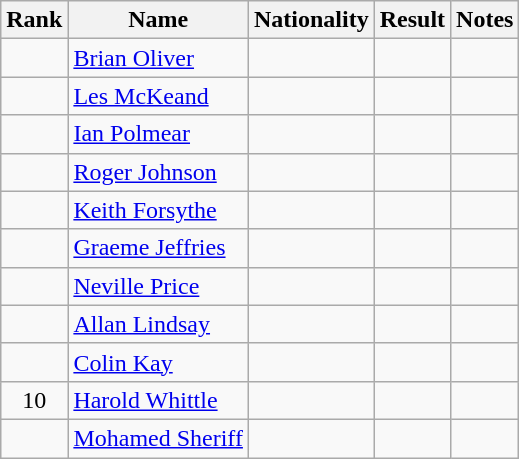<table class="wikitable sortable" style=" text-align:center">
<tr>
<th>Rank</th>
<th>Name</th>
<th>Nationality</th>
<th>Result</th>
<th>Notes</th>
</tr>
<tr>
<td></td>
<td align=left><a href='#'>Brian Oliver</a></td>
<td align=left></td>
<td></td>
<td></td>
</tr>
<tr>
<td></td>
<td align=left><a href='#'>Les McKeand</a></td>
<td align=left></td>
<td></td>
<td></td>
</tr>
<tr>
<td></td>
<td align=left><a href='#'>Ian Polmear</a></td>
<td align=left></td>
<td></td>
<td></td>
</tr>
<tr>
<td></td>
<td align=left><a href='#'>Roger Johnson</a></td>
<td align=left></td>
<td></td>
<td></td>
</tr>
<tr>
<td></td>
<td align=left><a href='#'>Keith Forsythe</a></td>
<td align=left></td>
<td></td>
<td></td>
</tr>
<tr>
<td></td>
<td align=left><a href='#'>Graeme Jeffries</a></td>
<td align=left></td>
<td></td>
<td></td>
</tr>
<tr>
<td></td>
<td align=left><a href='#'>Neville Price</a></td>
<td align=left></td>
<td></td>
<td></td>
</tr>
<tr>
<td></td>
<td align=left><a href='#'>Allan Lindsay</a></td>
<td align=left></td>
<td></td>
<td></td>
</tr>
<tr>
<td></td>
<td align=left><a href='#'>Colin Kay</a></td>
<td align=left></td>
<td></td>
<td></td>
</tr>
<tr>
<td>10</td>
<td align=left><a href='#'>Harold Whittle</a></td>
<td align=left></td>
<td></td>
<td></td>
</tr>
<tr>
<td></td>
<td align=left><a href='#'>Mohamed Sheriff</a></td>
<td align=left></td>
<td></td>
<td></td>
</tr>
</table>
